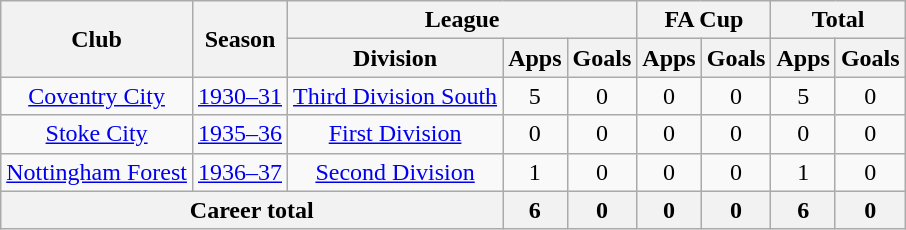<table class="wikitable" style="text-align: center;">
<tr>
<th rowspan="2">Club</th>
<th rowspan="2">Season</th>
<th colspan="3">League</th>
<th colspan="2">FA Cup</th>
<th colspan="2">Total</th>
</tr>
<tr>
<th>Division</th>
<th>Apps</th>
<th>Goals</th>
<th>Apps</th>
<th>Goals</th>
<th>Apps</th>
<th>Goals</th>
</tr>
<tr>
<td><a href='#'>Coventry City</a></td>
<td><a href='#'>1930–31</a></td>
<td><a href='#'>Third Division South</a></td>
<td>5</td>
<td>0</td>
<td>0</td>
<td>0</td>
<td>5</td>
<td>0</td>
</tr>
<tr>
<td><a href='#'>Stoke City</a></td>
<td><a href='#'>1935–36</a></td>
<td><a href='#'>First Division</a></td>
<td>0</td>
<td>0</td>
<td>0</td>
<td>0</td>
<td>0</td>
<td>0</td>
</tr>
<tr>
<td><a href='#'>Nottingham Forest</a></td>
<td><a href='#'>1936–37</a></td>
<td><a href='#'>Second Division</a></td>
<td>1</td>
<td>0</td>
<td>0</td>
<td>0</td>
<td>1</td>
<td>0</td>
</tr>
<tr>
<th colspan="3">Career total</th>
<th>6</th>
<th>0</th>
<th>0</th>
<th>0</th>
<th>6</th>
<th>0</th>
</tr>
</table>
